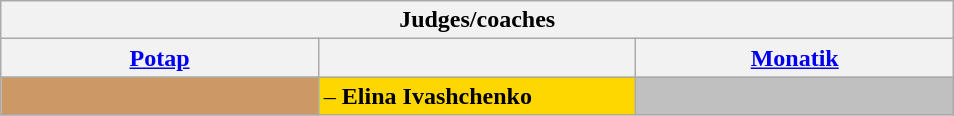<table class="wikitable" text=align:center>
<tr>
<th colspan=4 style="width:95%;">Judges/coaches</th>
</tr>
<tr>
<th style="width:23%;" scope="col"><a href='#'>Potap</a></th>
<th style="width:23%;" scope="col"></th>
<th style="width:23%;" scope="col"><a href='#'>Monatik</a></th>
</tr>
<tr>
<td style="background:#cc9966"><br></td>
<td style="background:gold">– <strong>Elina Ivashchenko</strong><br></td>
<td style="background:silver"><br></td>
</tr>
</table>
